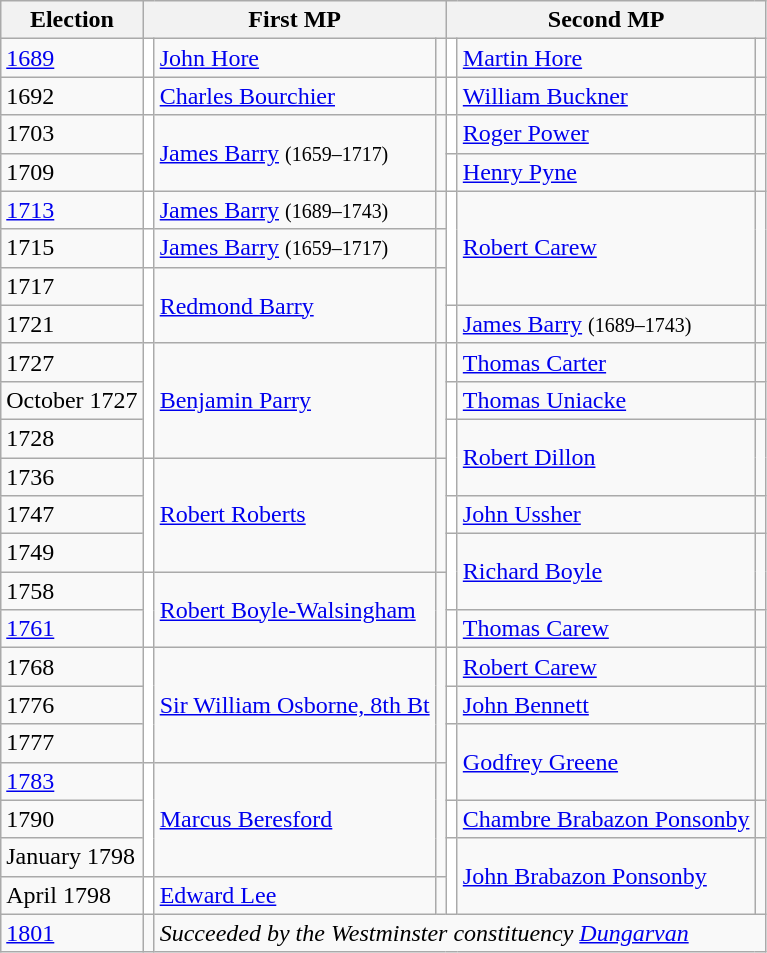<table class="wikitable">
<tr>
<th>Election</th>
<th colspan=3>First MP</th>
<th colspan=3>Second MP</th>
</tr>
<tr>
<td><a href='#'>1689</a></td>
<td style="background-color: white"></td>
<td><a href='#'>John Hore</a></td>
<td></td>
<td style="background-color: white"></td>
<td><a href='#'>Martin Hore</a></td>
<td></td>
</tr>
<tr>
<td>1692</td>
<td style="background-color: white"></td>
<td><a href='#'>Charles Bourchier</a></td>
<td></td>
<td style="background-color: white"></td>
<td><a href='#'>William Buckner</a></td>
<td></td>
</tr>
<tr>
<td>1703</td>
<td rowspan="2" style="background-color: white"></td>
<td rowspan="2"><a href='#'>James Barry</a> <small>(1659–1717)</small></td>
<td rowspan="2"></td>
<td style="background-color: white"></td>
<td><a href='#'>Roger Power</a></td>
<td></td>
</tr>
<tr>
<td>1709</td>
<td style="background-color: white"></td>
<td><a href='#'>Henry Pyne</a></td>
<td></td>
</tr>
<tr>
<td><a href='#'>1713</a></td>
<td style="background-color: white"></td>
<td><a href='#'>James Barry</a> <small>(1689–1743)</small></td>
<td></td>
<td rowspan="3" style="background-color: white"></td>
<td rowspan="3"><a href='#'>Robert Carew</a></td>
<td rowspan="3"></td>
</tr>
<tr>
<td>1715</td>
<td style="background-color: white"></td>
<td><a href='#'>James Barry</a> <small>(1659–1717)</small></td>
<td></td>
</tr>
<tr>
<td>1717</td>
<td rowspan="2" style="background-color: white"></td>
<td rowspan="2"><a href='#'>Redmond Barry</a></td>
<td rowspan="2"></td>
</tr>
<tr>
<td>1721</td>
<td style="background-color: white"></td>
<td><a href='#'>James Barry</a> <small>(1689–1743)</small></td>
<td></td>
</tr>
<tr>
<td>1727</td>
<td rowspan="3" style="background-color: white"></td>
<td rowspan="3"><a href='#'>Benjamin Parry</a></td>
<td rowspan="3"></td>
<td style="background-color: white"></td>
<td><a href='#'>Thomas Carter</a></td>
<td></td>
</tr>
<tr>
<td>October 1727</td>
<td style="background-color: white"></td>
<td><a href='#'>Thomas Uniacke</a></td>
<td></td>
</tr>
<tr>
<td>1728</td>
<td rowspan="2" style="background-color: white"></td>
<td rowspan="2"><a href='#'>Robert Dillon</a></td>
<td rowspan="2"></td>
</tr>
<tr>
<td>1736</td>
<td rowspan="3" style="background-color: white"></td>
<td rowspan="3"><a href='#'>Robert Roberts</a></td>
<td rowspan="3"></td>
</tr>
<tr>
<td>1747</td>
<td style="background-color: white"></td>
<td><a href='#'>John Ussher</a></td>
<td></td>
</tr>
<tr>
<td>1749</td>
<td rowspan="2" style="background-color: white"></td>
<td rowspan="2"><a href='#'>Richard Boyle</a></td>
<td rowspan="2"></td>
</tr>
<tr>
<td>1758</td>
<td rowspan="2" style="background-color: white"></td>
<td rowspan="2"><a href='#'>Robert Boyle-Walsingham</a></td>
<td rowspan="2"></td>
</tr>
<tr>
<td><a href='#'>1761</a></td>
<td style="background-color: white"></td>
<td><a href='#'>Thomas Carew</a></td>
<td></td>
</tr>
<tr>
<td>1768</td>
<td rowspan="3" style="background-color: white"></td>
<td rowspan="3"><a href='#'>Sir William Osborne, 8th Bt</a></td>
<td rowspan="3"></td>
<td style="background-color: white"></td>
<td><a href='#'>Robert Carew</a></td>
<td></td>
</tr>
<tr>
<td>1776</td>
<td style="background-color: white"></td>
<td><a href='#'>John Bennett</a></td>
<td></td>
</tr>
<tr>
<td>1777</td>
<td rowspan="2" style="background-color: white"></td>
<td rowspan="2"><a href='#'>Godfrey Greene</a></td>
<td rowspan="2"></td>
</tr>
<tr>
<td><a href='#'>1783</a></td>
<td rowspan="3" style="background-color: white"></td>
<td rowspan="3"><a href='#'>Marcus Beresford</a></td>
<td rowspan="3"></td>
</tr>
<tr>
<td>1790</td>
<td style="background-color: white"></td>
<td><a href='#'>Chambre Brabazon Ponsonby</a></td>
<td></td>
</tr>
<tr>
<td>January 1798</td>
<td rowspan="2" style="background-color: white"></td>
<td rowspan="2"><a href='#'>John Brabazon Ponsonby</a></td>
<td rowspan="2"></td>
</tr>
<tr>
<td>April 1798</td>
<td style="background-color: white"></td>
<td><a href='#'>Edward Lee</a></td>
<td></td>
</tr>
<tr>
<td><a href='#'>1801</a></td>
<td></td>
<td colspan="5"><em>Succeeded by the Westminster constituency <a href='#'>Dungarvan</a></em></td>
</tr>
</table>
